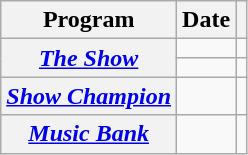<table class="wikitable plainrowheaders sortable">
<tr>
<th scope="col">Program </th>
<th scope="col">Date</th>
<th scope="col" class="unsortable"></th>
</tr>
<tr>
<th rowspan="2" scope="row"><em><a href='#'>The Show</a></em></th>
<td></td>
<td style="text-align:center"></td>
</tr>
<tr>
<td></td>
<td style="text-align:center"></td>
</tr>
<tr>
<th scope="row"><em><a href='#'>Show Champion</a></em></th>
<td></td>
<td style="text-align:center"></td>
</tr>
<tr>
<th scope="row"><em><a href='#'>Music Bank</a></em></th>
<td></td>
<td style="text-align:center"></td>
</tr>
</table>
